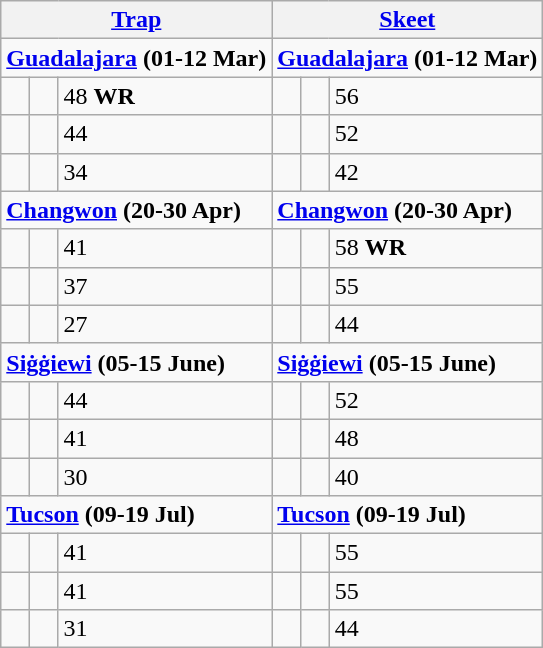<table class="wikitable">
<tr>
<th colspan="3"><a href='#'>Trap</a></th>
<th colspan="3"><a href='#'>Skeet</a></th>
</tr>
<tr>
<td colspan="3"><strong><a href='#'>Guadalajara</a>  (01-12 Mar)</strong></td>
<td colspan="3"><strong><a href='#'>Guadalajara</a>  (01-12 Mar)</strong></td>
</tr>
<tr>
<td></td>
<td></td>
<td>48 <strong>WR</strong></td>
<td></td>
<td></td>
<td>56</td>
</tr>
<tr>
<td></td>
<td></td>
<td>44</td>
<td></td>
<td></td>
<td>52</td>
</tr>
<tr>
<td></td>
<td></td>
<td>34</td>
<td></td>
<td></td>
<td>42</td>
</tr>
<tr>
<td colspan="3"><strong><a href='#'>Changwon</a></strong> <strong> (20-30 Apr)</strong></td>
<td colspan="3"><strong><a href='#'>Changwon</a></strong> <strong> (20-30 Apr)</strong></td>
</tr>
<tr>
<td></td>
<td></td>
<td>41</td>
<td></td>
<td></td>
<td>58 <strong>WR</strong></td>
</tr>
<tr>
<td></td>
<td></td>
<td>37</td>
<td></td>
<td></td>
<td>55</td>
</tr>
<tr>
<td></td>
<td></td>
<td>27</td>
<td></td>
<td></td>
<td>44</td>
</tr>
<tr>
<td colspan="3"><strong><a href='#'>Siġġiewi</a>   (05-15 June)</strong></td>
<td colspan="3"><strong><a href='#'>Siġġiewi</a>   (05-15 June)</strong></td>
</tr>
<tr>
<td></td>
<td></td>
<td>44</td>
<td></td>
<td></td>
<td>52</td>
</tr>
<tr>
<td></td>
<td></td>
<td>41</td>
<td></td>
<td></td>
<td>48</td>
</tr>
<tr>
<td></td>
<td></td>
<td>30</td>
<td></td>
<td></td>
<td>40</td>
</tr>
<tr>
<td colspan="3"><strong><a href='#'>Tucson</a>  (09-19 Jul)</strong></td>
<td colspan="3"><strong><a href='#'>Tucson</a>  (09-19 Jul)</strong></td>
</tr>
<tr>
<td></td>
<td></td>
<td>41</td>
<td></td>
<td></td>
<td>55</td>
</tr>
<tr>
<td></td>
<td></td>
<td>41</td>
<td></td>
<td></td>
<td>55</td>
</tr>
<tr>
<td></td>
<td></td>
<td>31</td>
<td></td>
<td></td>
<td>44</td>
</tr>
</table>
